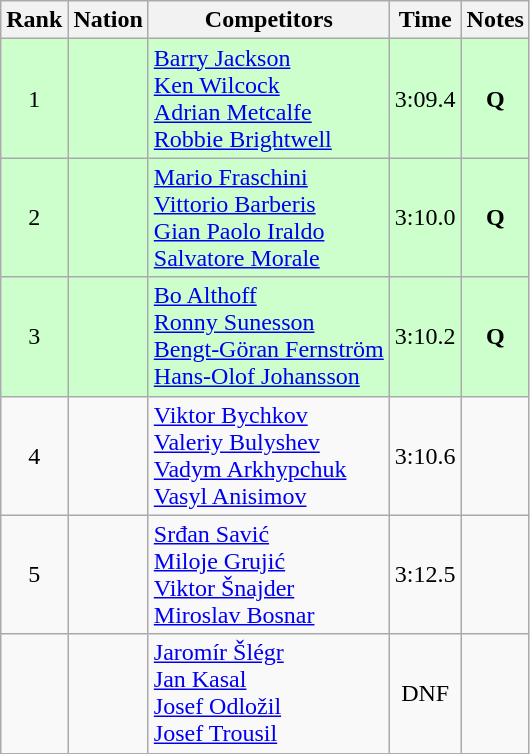<table class="wikitable sortable" style="text-align:center">
<tr>
<th>Rank</th>
<th>Nation</th>
<th>Competitors</th>
<th>Time</th>
<th>Notes</th>
</tr>
<tr bgcolor=ccffcc>
<td>1</td>
<td align=left></td>
<td align=left><a href='#'>Barry Jackson</a><br><a href='#'>Ken Wilcock</a><br><a href='#'>Adrian Metcalfe</a><br><a href='#'>Robbie Brightwell</a></td>
<td>3:09.4</td>
<td><strong>Q</strong></td>
</tr>
<tr bgcolor=ccffcc>
<td>2</td>
<td align=left></td>
<td align=left><a href='#'>Mario Fraschini</a><br><a href='#'>Vittorio Barberis</a><br><a href='#'>Gian Paolo Iraldo</a><br><a href='#'>Salvatore Morale</a></td>
<td>3:10.0</td>
<td><strong>Q</strong></td>
</tr>
<tr bgcolor=ccffcc>
<td>3</td>
<td align=left></td>
<td align=left><a href='#'>Bo Althoff</a><br><a href='#'>Ronny Sunesson</a><br><a href='#'>Bengt-Göran Fernström</a><br><a href='#'>Hans-Olof Johansson</a></td>
<td>3:10.2</td>
<td><strong>Q</strong></td>
</tr>
<tr>
<td>4</td>
<td align=left></td>
<td align=left><a href='#'>Viktor Bychkov</a><br><a href='#'>Valeriy Bulyshev</a><br><a href='#'>Vadym Arkhypchuk</a><br><a href='#'>Vasyl Anisimov</a></td>
<td>3:10.6</td>
<td></td>
</tr>
<tr>
<td>5</td>
<td align=left></td>
<td align=left><a href='#'>Srđan Savić</a><br><a href='#'>Miloje Grujić</a><br><a href='#'>Viktor Šnajder</a><br><a href='#'>Miroslav Bosnar</a></td>
<td>3:12.5</td>
<td></td>
</tr>
<tr>
<td></td>
<td align=left></td>
<td align=left><a href='#'>Jaromír Šlégr</a><br><a href='#'>Jan Kasal</a><br><a href='#'>Josef Odložil</a><br><a href='#'>Josef Trousil</a></td>
<td>DNF</td>
<td></td>
</tr>
</table>
